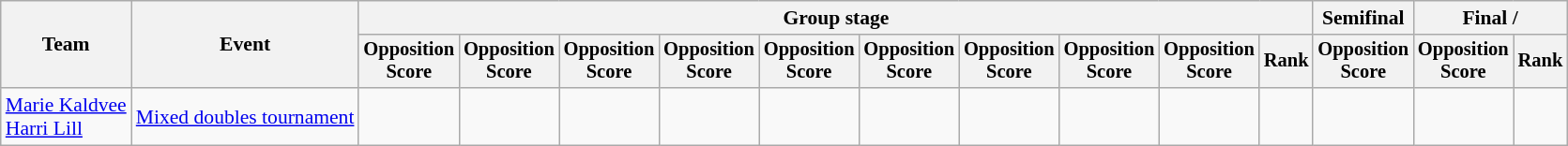<table class=wikitable style=font-size:90%;text-align:center>
<tr>
<th rowspan=2>Team</th>
<th rowspan=2>Event</th>
<th colspan=10>Group stage</th>
<th>Semifinal</th>
<th colspan=2>Final / </th>
</tr>
<tr style="font-size:95%">
<th>Opposition<br>Score</th>
<th>Opposition<br>Score</th>
<th>Opposition<br>Score</th>
<th>Opposition<br>Score</th>
<th>Opposition<br>Score</th>
<th>Opposition<br>Score</th>
<th>Opposition<br>Score</th>
<th>Opposition<br>Score</th>
<th>Opposition<br>Score</th>
<th>Rank</th>
<th>Opposition<br>Score</th>
<th>Opposition<br>Score</th>
<th>Rank</th>
</tr>
<tr>
<td align=left><a href='#'>Marie Kaldvee</a><br><a href='#'>Harri Lill</a></td>
<td align=left><a href='#'>Mixed doubles tournament</a></td>
<td></td>
<td></td>
<td></td>
<td></td>
<td></td>
<td></td>
<td></td>
<td></td>
<td></td>
<td></td>
<td></td>
<td></td>
<td></td>
</tr>
</table>
